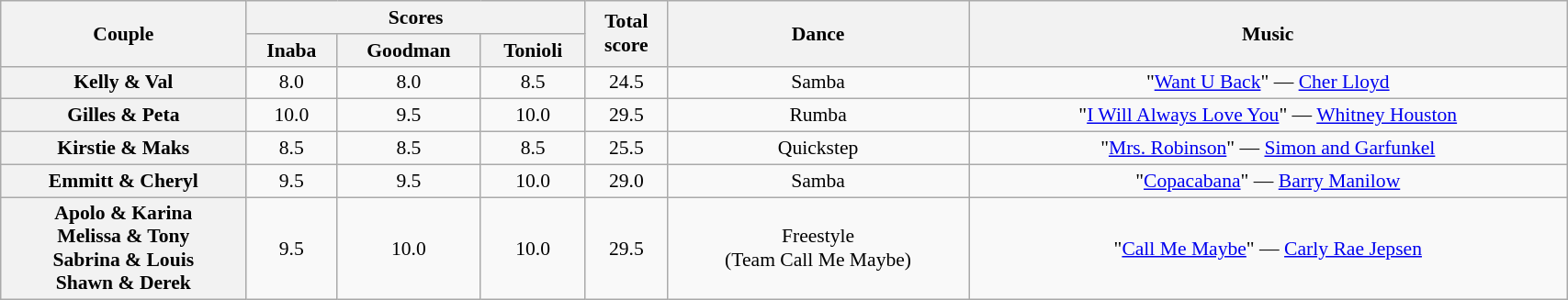<table class="wikitable sortable" style="text-align:center; font-size:90%; width:90%">
<tr>
<th scope="col" rowspan=2>Couple</th>
<th scope="col" colspan=3 class="unsortable">Scores</th>
<th scope="col" rowspan=2>Total<br>score</th>
<th scope="col" rowspan=2>Dance</th>
<th scope="col" rowspan=2 class="unsortable">Music</th>
</tr>
<tr>
<th class="unsortable">Inaba</th>
<th class="unsortable">Goodman</th>
<th class="unsortable">Tonioli</th>
</tr>
<tr>
<th scope="row">Kelly & Val</th>
<td>8.0</td>
<td>8.0</td>
<td>8.5</td>
<td>24.5</td>
<td>Samba</td>
<td>"<a href='#'>Want U Back</a>" — <a href='#'>Cher Lloyd</a></td>
</tr>
<tr>
<th scope="row">Gilles & Peta</th>
<td>10.0</td>
<td>9.5</td>
<td>10.0</td>
<td>29.5</td>
<td>Rumba</td>
<td>"<a href='#'>I Will Always Love You</a>" — <a href='#'>Whitney Houston</a></td>
</tr>
<tr>
<th scope="row">Kirstie & Maks</th>
<td>8.5</td>
<td>8.5</td>
<td>8.5</td>
<td>25.5</td>
<td>Quickstep</td>
<td>"<a href='#'>Mrs. Robinson</a>" — <a href='#'>Simon and Garfunkel</a></td>
</tr>
<tr>
<th scope="row">Emmitt & Cheryl</th>
<td>9.5</td>
<td>9.5</td>
<td>10.0</td>
<td>29.0</td>
<td>Samba</td>
<td>"<a href='#'>Copacabana</a>" — <a href='#'>Barry Manilow</a></td>
</tr>
<tr>
<th scope="row">Apolo & Karina<br>Melissa & Tony<br>Sabrina & Louis<br>Shawn & Derek</th>
<td>9.5</td>
<td>10.0</td>
<td>10.0</td>
<td>29.5</td>
<td>Freestyle<br>(Team Call Me Maybe)</td>
<td>"<a href='#'>Call Me Maybe</a>" — <a href='#'>Carly Rae Jepsen</a></td>
</tr>
</table>
